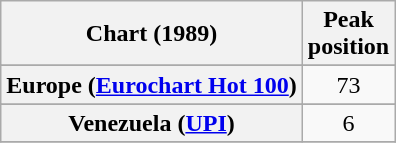<table class="wikitable sortable plainrowheaders" style="text-align:center">
<tr>
<th>Chart (1989)</th>
<th>Peak<br>position</th>
</tr>
<tr>
</tr>
<tr>
</tr>
<tr>
<th scope="row">Europe (<a href='#'>Eurochart Hot 100</a>)</th>
<td>73</td>
</tr>
<tr>
</tr>
<tr>
</tr>
<tr>
</tr>
<tr>
</tr>
<tr>
</tr>
<tr>
<th scope="row">Venezuela (<a href='#'>UPI</a>)</th>
<td>6</td>
</tr>
<tr>
</tr>
</table>
